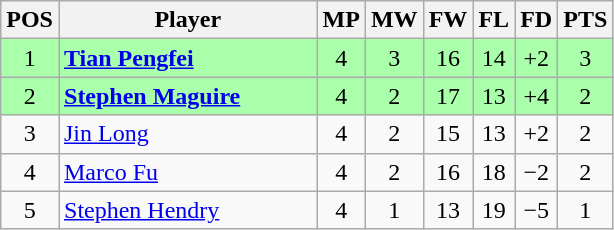<table class="wikitable" style="text-align: center;">
<tr>
<th width=20>POS</th>
<th width=165>Player</th>
<th width=20>MP</th>
<th width=20>MW</th>
<th width=20>FW</th>
<th width=20>FL</th>
<th width=20>FD</th>
<th width=20>PTS</th>
</tr>
<tr style="background:#aaffaa;">
<td>1</td>
<td style="text-align:left;"> <strong><a href='#'>Tian Pengfei</a></strong></td>
<td>4</td>
<td>3</td>
<td>16</td>
<td>14</td>
<td>+2</td>
<td>3</td>
</tr>
<tr style="background:#aaffaa;">
<td>2</td>
<td style="text-align:left;"> <strong><a href='#'>Stephen Maguire</a></strong></td>
<td>4</td>
<td>2</td>
<td>17</td>
<td>13</td>
<td>+4</td>
<td>2</td>
</tr>
<tr>
<td>3</td>
<td style="text-align:left;"> <a href='#'>Jin Long</a></td>
<td>4</td>
<td>2</td>
<td>15</td>
<td>13</td>
<td>+2</td>
<td>2</td>
</tr>
<tr>
<td>4</td>
<td style="text-align:left;"> <a href='#'>Marco Fu</a></td>
<td>4</td>
<td>2</td>
<td>16</td>
<td>18</td>
<td>−2</td>
<td>2</td>
</tr>
<tr>
<td>5</td>
<td style="text-align:left;"> <a href='#'>Stephen Hendry</a></td>
<td>4</td>
<td>1</td>
<td>13</td>
<td>19</td>
<td>−5</td>
<td>1</td>
</tr>
</table>
